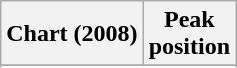<table class="wikitable sortable plainrowheaders" style="text-align:center;">
<tr>
<th scope="col">Chart (2008)</th>
<th scope="col">Peak<br>position</th>
</tr>
<tr>
</tr>
<tr>
</tr>
</table>
